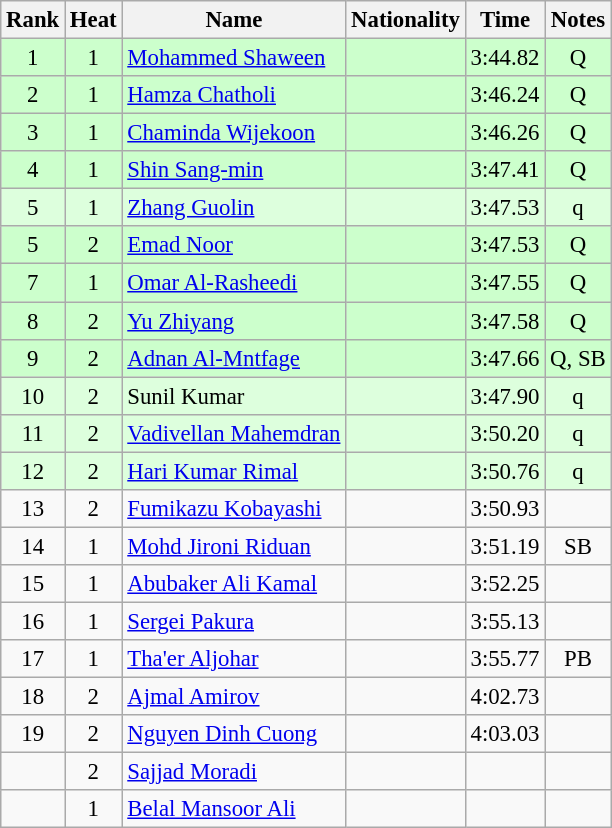<table class="wikitable sortable" style="text-align:center; font-size:95%">
<tr>
<th>Rank</th>
<th>Heat</th>
<th>Name</th>
<th>Nationality</th>
<th>Time</th>
<th>Notes</th>
</tr>
<tr bgcolor=ccffcc>
<td>1</td>
<td>1</td>
<td align=left><a href='#'>Mohammed Shaween</a></td>
<td align=left></td>
<td>3:44.82</td>
<td>Q</td>
</tr>
<tr bgcolor=ccffcc>
<td>2</td>
<td>1</td>
<td align=left><a href='#'>Hamza Chatholi</a></td>
<td align=left></td>
<td>3:46.24</td>
<td>Q</td>
</tr>
<tr bgcolor=ccffcc>
<td>3</td>
<td>1</td>
<td align=left><a href='#'>Chaminda Wijekoon</a></td>
<td align=left></td>
<td>3:46.26</td>
<td>Q</td>
</tr>
<tr bgcolor=ccffcc>
<td>4</td>
<td>1</td>
<td align=left><a href='#'>Shin Sang-min</a></td>
<td align=left></td>
<td>3:47.41</td>
<td>Q</td>
</tr>
<tr bgcolor=ddffdd>
<td>5</td>
<td>1</td>
<td align=left><a href='#'>Zhang Guolin</a></td>
<td align=left></td>
<td>3:47.53</td>
<td>q</td>
</tr>
<tr bgcolor=ccffcc>
<td>5</td>
<td>2</td>
<td align=left><a href='#'>Emad Noor</a></td>
<td align=left></td>
<td>3:47.53</td>
<td>Q</td>
</tr>
<tr bgcolor=ccffcc>
<td>7</td>
<td>1</td>
<td align=left><a href='#'>Omar Al-Rasheedi</a></td>
<td align=left></td>
<td>3:47.55</td>
<td>Q</td>
</tr>
<tr bgcolor=ccffcc>
<td>8</td>
<td>2</td>
<td align=left><a href='#'>Yu Zhiyang</a></td>
<td align=left></td>
<td>3:47.58</td>
<td>Q</td>
</tr>
<tr bgcolor=ccffcc>
<td>9</td>
<td>2</td>
<td align=left><a href='#'>Adnan Al-Mntfage</a></td>
<td align=left></td>
<td>3:47.66</td>
<td>Q, SB</td>
</tr>
<tr bgcolor=ddffdd>
<td>10</td>
<td>2</td>
<td align=left>Sunil Kumar</td>
<td align=left></td>
<td>3:47.90</td>
<td>q</td>
</tr>
<tr bgcolor=ddffdd>
<td>11</td>
<td>2</td>
<td align=left><a href='#'>Vadivellan Mahemdran</a></td>
<td align=left></td>
<td>3:50.20</td>
<td>q</td>
</tr>
<tr bgcolor=ddffdd>
<td>12</td>
<td>2</td>
<td align=left><a href='#'>Hari Kumar Rimal</a></td>
<td align=left></td>
<td>3:50.76</td>
<td>q</td>
</tr>
<tr>
<td>13</td>
<td>2</td>
<td align=left><a href='#'>Fumikazu Kobayashi</a></td>
<td align=left></td>
<td>3:50.93</td>
<td></td>
</tr>
<tr>
<td>14</td>
<td>1</td>
<td align=left><a href='#'>Mohd Jironi Riduan</a></td>
<td align=left></td>
<td>3:51.19</td>
<td>SB</td>
</tr>
<tr>
<td>15</td>
<td>1</td>
<td align=left><a href='#'>Abubaker Ali Kamal</a></td>
<td align=left></td>
<td>3:52.25</td>
<td></td>
</tr>
<tr>
<td>16</td>
<td>1</td>
<td align=left><a href='#'>Sergei Pakura</a></td>
<td align=left></td>
<td>3:55.13</td>
<td></td>
</tr>
<tr>
<td>17</td>
<td>1</td>
<td align=left><a href='#'>Tha'er Aljohar</a></td>
<td align=left></td>
<td>3:55.77</td>
<td>PB</td>
</tr>
<tr>
<td>18</td>
<td>2</td>
<td align=left><a href='#'>Ajmal Amirov</a></td>
<td align=left></td>
<td>4:02.73</td>
<td></td>
</tr>
<tr>
<td>19</td>
<td>2</td>
<td align=left><a href='#'>Nguyen Dinh Cuong</a></td>
<td align=left></td>
<td>4:03.03</td>
<td></td>
</tr>
<tr>
<td></td>
<td>2</td>
<td align=left><a href='#'>Sajjad Moradi</a></td>
<td align=left></td>
<td></td>
<td></td>
</tr>
<tr>
<td></td>
<td>1</td>
<td align=left><a href='#'>Belal Mansoor Ali</a></td>
<td align=left></td>
<td></td>
<td></td>
</tr>
</table>
